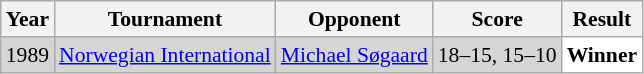<table class="sortable wikitable" style="font-size: 90%;">
<tr>
<th>Year</th>
<th>Tournament</th>
<th>Opponent</th>
<th>Score</th>
<th>Result</th>
</tr>
<tr style="background:#D5D5D5">
<td align="center">1989</td>
<td align="left"><a href='#'>Norwegian International</a></td>
<td align="left"> <a href='#'>Michael Søgaard</a></td>
<td align="left">18–15, 15–10</td>
<td style="text-align:left; background:white"> <strong>Winner</strong></td>
</tr>
</table>
